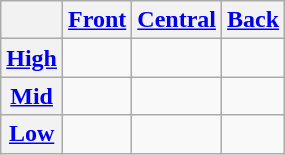<table class="wikitable" style="text-align: center;">
<tr>
<th></th>
<th><a href='#'>Front</a></th>
<th><a href='#'>Central</a></th>
<th><a href='#'>Back</a></th>
</tr>
<tr>
<th><a href='#'>High</a></th>
<td></td>
<td></td>
<td></td>
</tr>
<tr>
<th><a href='#'>Mid</a></th>
<td></td>
<td></td>
<td></td>
</tr>
<tr>
<th><a href='#'>Low</a></th>
<td></td>
<td></td>
<td></td>
</tr>
</table>
